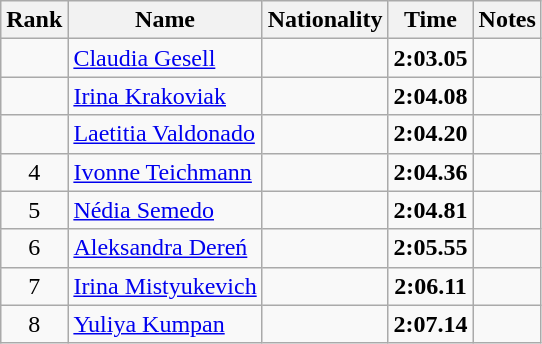<table class="wikitable sortable" style="text-align:center">
<tr>
<th>Rank</th>
<th>Name</th>
<th>Nationality</th>
<th>Time</th>
<th>Notes</th>
</tr>
<tr>
<td></td>
<td align=left><a href='#'>Claudia Gesell</a></td>
<td align=left></td>
<td><strong>2:03.05</strong></td>
<td></td>
</tr>
<tr>
<td></td>
<td align=left><a href='#'>Irina Krakoviak</a></td>
<td align=left></td>
<td><strong>2:04.08</strong></td>
<td></td>
</tr>
<tr>
<td></td>
<td align=left><a href='#'>Laetitia Valdonado</a></td>
<td align=left></td>
<td><strong>2:04.20</strong></td>
<td></td>
</tr>
<tr>
<td>4</td>
<td align=left><a href='#'>Ivonne Teichmann</a></td>
<td align=left></td>
<td><strong>2:04.36</strong></td>
<td></td>
</tr>
<tr>
<td>5</td>
<td align=left><a href='#'>Nédia Semedo</a></td>
<td align=left></td>
<td><strong>2:04.81</strong></td>
<td></td>
</tr>
<tr>
<td>6</td>
<td align=left><a href='#'>Aleksandra Dereń</a></td>
<td align=left></td>
<td><strong>2:05.55</strong></td>
<td></td>
</tr>
<tr>
<td>7</td>
<td align=left><a href='#'>Irina Mistyukevich</a></td>
<td align=left></td>
<td><strong>2:06.11</strong></td>
<td></td>
</tr>
<tr>
<td>8</td>
<td align=left><a href='#'>Yuliya Kumpan</a></td>
<td align=left></td>
<td><strong>2:07.14</strong></td>
<td></td>
</tr>
</table>
